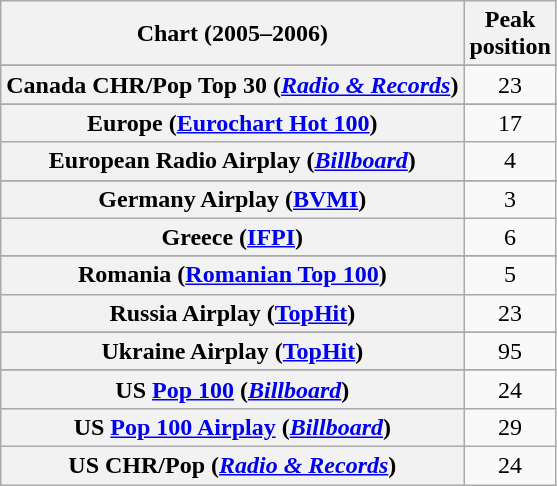<table class="wikitable sortable plainrowheaders" style="text-align:center">
<tr>
<th scope="col">Chart (2005–2006)</th>
<th scope="col">Peak<br>position</th>
</tr>
<tr>
</tr>
<tr>
</tr>
<tr>
</tr>
<tr>
</tr>
<tr>
<th scope="row">Canada CHR/Pop Top 30 (<em><a href='#'>Radio & Records</a></em>)</th>
<td>23</td>
</tr>
<tr>
</tr>
<tr>
</tr>
<tr>
</tr>
<tr>
<th scope="row">Europe (<a href='#'>Eurochart Hot 100</a>)</th>
<td>17</td>
</tr>
<tr>
<th scope="row">European Radio Airplay (<em><a href='#'>Billboard</a></em>)</th>
<td>4</td>
</tr>
<tr>
</tr>
<tr>
</tr>
<tr>
</tr>
<tr>
<th scope="row">Germany Airplay (<a href='#'>BVMI</a>)</th>
<td>3</td>
</tr>
<tr>
<th scope="row">Greece (<a href='#'>IFPI</a>)</th>
<td>6</td>
</tr>
<tr>
</tr>
<tr>
</tr>
<tr>
</tr>
<tr>
</tr>
<tr>
</tr>
<tr>
</tr>
<tr>
</tr>
<tr>
<th scope="row">Romania (<a href='#'>Romanian Top 100</a>)</th>
<td>5</td>
</tr>
<tr>
<th scope="row">Russia Airplay (<a href='#'>TopHit</a>)</th>
<td>23</td>
</tr>
<tr>
</tr>
<tr>
</tr>
<tr>
</tr>
<tr>
<th scope="row">Ukraine Airplay (<a href='#'>TopHit</a>)</th>
<td>95</td>
</tr>
<tr>
</tr>
<tr>
</tr>
<tr>
<th scope="row">US <a href='#'>Pop 100</a> (<em><a href='#'>Billboard</a></em>)</th>
<td>24</td>
</tr>
<tr>
<th scope="row">US <a href='#'>Pop 100 Airplay</a> (<em><a href='#'>Billboard</a></em>)</th>
<td>29</td>
</tr>
<tr>
<th scope="row">US CHR/Pop (<em><a href='#'>Radio & Records</a></em>)</th>
<td>24</td>
</tr>
</table>
